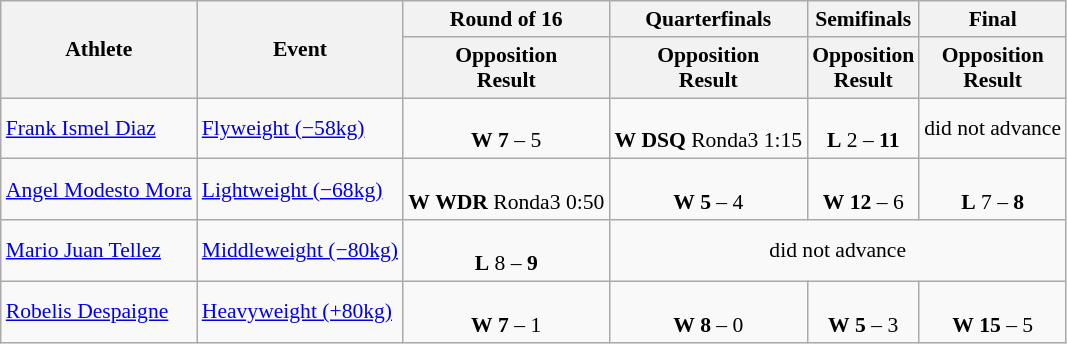<table class="wikitable" style="font-size:90%">
<tr>
<th rowspan=2>Athlete</th>
<th rowspan=2>Event</th>
<th>Round of 16</th>
<th>Quarterfinals</th>
<th>Semifinals</th>
<th>Final</th>
</tr>
<tr>
<th>Opposition<br>Result</th>
<th>Opposition<br>Result</th>
<th>Opposition<br>Result</th>
<th>Opposition<br>Result</th>
</tr>
<tr>
<td><a href='#'>Frank Ismel Diaz</a></td>
<td><a href='#'>Flyweight (−58kg)</a></td>
<td align=center><br><strong>W</strong> <strong>7</strong> – 5</td>
<td align=center><br><strong>W</strong> <strong>DSQ</strong> Ronda3 1:15</td>
<td align=center><br><strong>L</strong> 2 – <strong>11</strong><br></td>
<td align=center colspan="7">did not advance</td>
</tr>
<tr>
<td><a href='#'>Angel Modesto Mora</a></td>
<td><a href='#'>Lightweight (−68kg)</a></td>
<td align=center><br><strong>W</strong> <strong>WDR</strong> Ronda3 0:50</td>
<td align=center><br><strong>W</strong> <strong>5</strong> – 4</td>
<td align=center><br><strong>W</strong> <strong>12</strong> – 6</td>
<td align=center><br><strong>L</strong> 7 – <strong>8</strong><br></td>
</tr>
<tr>
<td><a href='#'>Mario Juan Tellez</a></td>
<td><a href='#'>Middleweight (−80kg)</a></td>
<td align=center><br><strong>L</strong> 8 – <strong>9</strong></td>
<td align=center colspan="7">did not advance</td>
</tr>
<tr>
<td><a href='#'>Robelis Despaigne</a></td>
<td><a href='#'>Heavyweight (+80kg)</a></td>
<td align=center><br><strong>W</strong> <strong>7</strong> – 1</td>
<td align=center><br><strong>W</strong> <strong>8</strong> – 0</td>
<td align=center><br><strong>W</strong> <strong>5</strong> – 3</td>
<td align=center><br><strong>W</strong> <strong>15</strong> – 5<br></td>
</tr>
</table>
